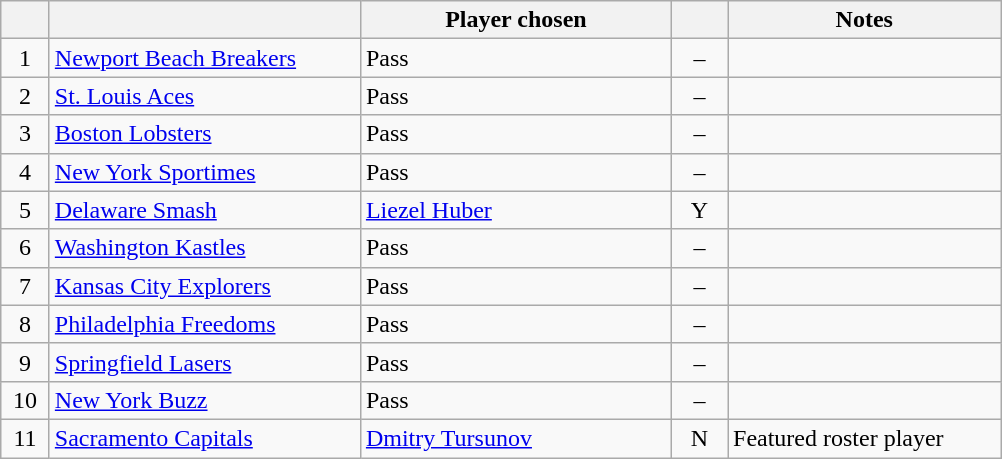<table class="wikitable" style="text-align:left">
<tr>
<th width="25px"></th>
<th width="200px"></th>
<th width="200px">Player chosen</th>
<th width="30px"></th>
<th width="175px">Notes</th>
</tr>
<tr>
<td style="text-align:center">1</td>
<td><a href='#'>Newport Beach Breakers</a></td>
<td>Pass</td>
<td style="text-align:center">–</td>
<td></td>
</tr>
<tr>
<td style="text-align:center">2</td>
<td><a href='#'>St. Louis Aces</a></td>
<td>Pass</td>
<td style="text-align:center">–</td>
<td></td>
</tr>
<tr>
<td style="text-align:center">3</td>
<td><a href='#'>Boston Lobsters</a></td>
<td>Pass</td>
<td style="text-align:center">–</td>
<td></td>
</tr>
<tr>
<td style="text-align:center">4</td>
<td><a href='#'>New York Sportimes</a></td>
<td>Pass</td>
<td style="text-align:center">–</td>
<td></td>
</tr>
<tr>
<td style="text-align:center">5</td>
<td><a href='#'>Delaware Smash</a></td>
<td> <a href='#'>Liezel Huber</a></td>
<td style="text-align:center">Y</td>
<td></td>
</tr>
<tr>
<td style="text-align:center">6</td>
<td><a href='#'>Washington Kastles</a></td>
<td>Pass</td>
<td style="text-align:center">–</td>
<td></td>
</tr>
<tr>
<td style="text-align:center">7</td>
<td><a href='#'>Kansas City Explorers</a></td>
<td>Pass</td>
<td style="text-align:center">–</td>
<td></td>
</tr>
<tr>
<td style="text-align:center">8</td>
<td><a href='#'>Philadelphia Freedoms</a></td>
<td>Pass</td>
<td style="text-align:center">–</td>
<td></td>
</tr>
<tr>
<td style="text-align:center">9</td>
<td><a href='#'>Springfield Lasers</a></td>
<td>Pass</td>
<td style="text-align:center">–</td>
<td></td>
</tr>
<tr>
<td style="text-align:center">10</td>
<td><a href='#'>New York Buzz</a></td>
<td>Pass</td>
<td style="text-align:center">–</td>
<td></td>
</tr>
<tr>
<td style="text-align:center">11</td>
<td><a href='#'>Sacramento Capitals</a></td>
<td> <a href='#'>Dmitry Tursunov</a></td>
<td style="text-align:center">N</td>
<td>Featured roster player</td>
</tr>
</table>
